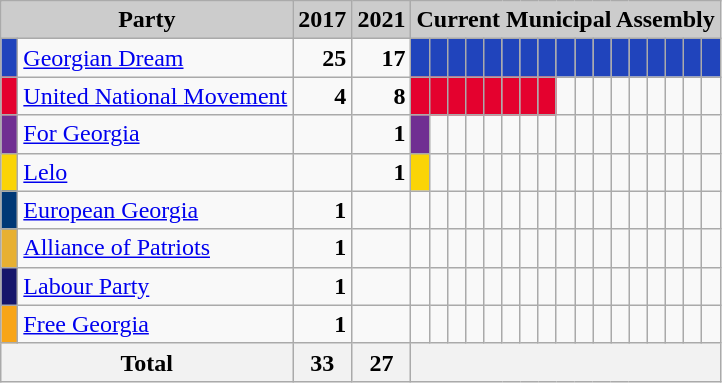<table class="wikitable">
<tr>
<th colspan="2" style="background:#ccc">Party</th>
<th style="background:#ccc">2017</th>
<th style="background:#ccc">2021</th>
<th colspan="19" style="background:#ccc">Current Municipal Assembly</th>
</tr>
<tr>
<td style="background-color: #2044bc  "> </td>
<td><a href='#'>Georgian Dream</a></td>
<td style="text-align: right"><strong>25</strong></td>
<td style="text-align: right"><strong>17</strong></td>
<td style="background-color: #2044bc "></td>
<td style="background-color: #2044bc "> </td>
<td style="background-color: #2044bc "> </td>
<td style="background-color: #2044bc "> </td>
<td style="background-color: #2044bc "> </td>
<td style="background-color: #2044bc "> </td>
<td style="background-color: #2044bc "> </td>
<td style="background-color: #2044bc "> </td>
<td style="background-color: #2044bc "> </td>
<td style="background-color: #2044bc "> </td>
<td style="background-color: #2044bc "> </td>
<td style="background-color: #2044bc "> </td>
<td style="background-color: #2044bc "> </td>
<td style="background-color: #2044bc "> </td>
<td style="background-color: #2044bc "> </td>
<td style="background-color: #2044bc "> </td>
<td style="background-color: #2044bc "> </td>
</tr>
<tr>
<td style="background-color: #e4012e  "> </td>
<td><a href='#'>United National Movement</a></td>
<td style="text-align: right"><strong>4</strong></td>
<td style="text-align: right"><strong>8</strong></td>
<td style="background-color: #e4012e "> </td>
<td style="background-color: #e4012e "> </td>
<td style="background-color: #e4012e "> </td>
<td style="background-color: #e4012e "> </td>
<td style="background-color: #e4012e "> </td>
<td style="background-color: #e4012e "> </td>
<td style="background-color: #e4012e "> </td>
<td style="background-color: #e4012e "> </td>
<td></td>
<td></td>
<td></td>
<td></td>
<td></td>
<td></td>
<td></td>
<td></td>
<td></td>
</tr>
<tr>
<td style="background-color: #702F92  "> </td>
<td><a href='#'>For Georgia</a></td>
<td></td>
<td style="text-align: right"><strong>1</strong></td>
<td style="background-color: #702f92 "> </td>
<td></td>
<td></td>
<td></td>
<td></td>
<td></td>
<td></td>
<td></td>
<td></td>
<td></td>
<td></td>
<td></td>
<td></td>
<td></td>
<td></td>
<td></td>
<td></td>
</tr>
<tr>
<td style="background-color: #fad406 "> </td>
<td><a href='#'>Lelo</a></td>
<td></td>
<td style="text-align: right"><strong>1</strong></td>
<td style="background-color: #fad406 "> </td>
<td></td>
<td></td>
<td></td>
<td></td>
<td></td>
<td></td>
<td></td>
<td></td>
<td></td>
<td></td>
<td></td>
<td></td>
<td></td>
<td></td>
<td></td>
<td></td>
</tr>
<tr>
<td style="background-color: #003876  "> </td>
<td><a href='#'>European Georgia</a></td>
<td style="text-align: right"><strong>1</strong></td>
<td></td>
<td></td>
<td></td>
<td></td>
<td></td>
<td></td>
<td></td>
<td></td>
<td></td>
<td></td>
<td></td>
<td></td>
<td></td>
<td></td>
<td></td>
<td></td>
<td></td>
<td></td>
</tr>
<tr>
<td style="background-color: #e7b031 "> </td>
<td><a href='#'>Alliance of Patriots</a></td>
<td style="text-align: right"><strong>1</strong></td>
<td></td>
<td></td>
<td></td>
<td></td>
<td></td>
<td></td>
<td></td>
<td></td>
<td></td>
<td></td>
<td></td>
<td></td>
<td></td>
<td></td>
<td></td>
<td></td>
<td></td>
<td></td>
</tr>
<tr>
<td style="background-color: #16166b  "> </td>
<td><a href='#'>Labour Party</a></td>
<td style="text-align: right"><strong>1</strong></td>
<td></td>
<td></td>
<td></td>
<td></td>
<td></td>
<td></td>
<td></td>
<td></td>
<td></td>
<td></td>
<td></td>
<td></td>
<td></td>
<td></td>
<td></td>
<td></td>
<td></td>
<td></td>
</tr>
<tr>
<td style="background-color: #f8A517 "> </td>
<td><a href='#'>Free Georgia</a></td>
<td style="text-align: right"><strong>1</strong></td>
<td></td>
<td></td>
<td></td>
<td></td>
<td></td>
<td></td>
<td></td>
<td></td>
<td></td>
<td></td>
<td></td>
<td></td>
<td></td>
<td></td>
<td></td>
<td></td>
<td></td>
<td></td>
</tr>
<tr>
<th colspan="2">Total</th>
<th align="right">33</th>
<th align="right">27</th>
<th colspan="34"> </th>
</tr>
</table>
